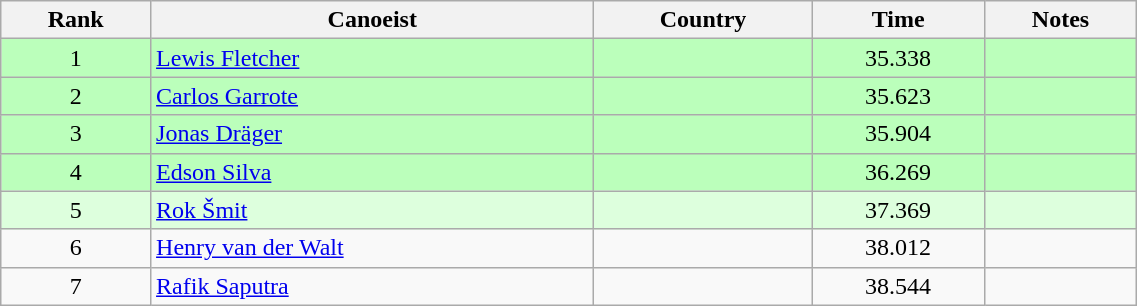<table class="wikitable" style="text-align:center;width: 60%">
<tr>
<th>Rank</th>
<th>Canoeist</th>
<th>Country</th>
<th>Time</th>
<th>Notes</th>
</tr>
<tr bgcolor=bbffbb>
<td>1</td>
<td align="left"><a href='#'>Lewis Fletcher</a></td>
<td align="left"></td>
<td>35.338</td>
<td></td>
</tr>
<tr bgcolor=bbffbb>
<td>2</td>
<td align="left"><a href='#'>Carlos Garrote</a></td>
<td align="left"></td>
<td>35.623</td>
<td></td>
</tr>
<tr bgcolor=bbffbb>
<td>3</td>
<td align="left"><a href='#'>Jonas Dräger</a></td>
<td align="left"></td>
<td>35.904</td>
<td></td>
</tr>
<tr bgcolor=bbffbb>
<td>4</td>
<td align="left"><a href='#'>Edson Silva</a></td>
<td align="left"></td>
<td>36.269</td>
<td></td>
</tr>
<tr bgcolor=ddffdd>
<td>5</td>
<td align="left"><a href='#'>Rok Šmit</a></td>
<td align="left"></td>
<td>37.369</td>
<td></td>
</tr>
<tr>
<td>6</td>
<td align="left"><a href='#'>Henry van der Walt</a></td>
<td align="left"></td>
<td>38.012</td>
<td></td>
</tr>
<tr>
<td>7</td>
<td align="left"><a href='#'>Rafik Saputra</a></td>
<td align="left"></td>
<td>38.544</td>
<td></td>
</tr>
</table>
